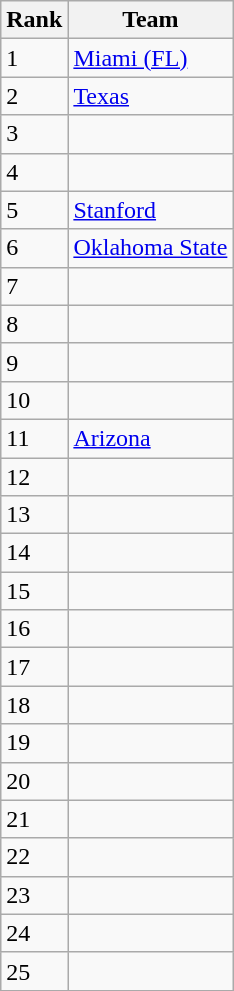<table class=wikitable>
<tr>
<th>Rank</th>
<th>Team</th>
</tr>
<tr>
<td>1</td>
<td><a href='#'>Miami (FL)</a></td>
</tr>
<tr>
<td>2</td>
<td><a href='#'>Texas</a></td>
</tr>
<tr>
<td>3</td>
<td></td>
</tr>
<tr>
<td>4</td>
<td></td>
</tr>
<tr>
<td>5</td>
<td><a href='#'>Stanford</a></td>
</tr>
<tr>
<td>6</td>
<td><a href='#'>Oklahoma State</a></td>
</tr>
<tr>
<td>7</td>
<td></td>
</tr>
<tr>
<td>8</td>
<td></td>
</tr>
<tr>
<td>9</td>
<td></td>
</tr>
<tr>
<td>10</td>
<td></td>
</tr>
<tr>
<td>11</td>
<td><a href='#'>Arizona</a></td>
</tr>
<tr>
<td>12</td>
<td></td>
</tr>
<tr>
<td>13</td>
<td></td>
</tr>
<tr>
<td>14</td>
<td></td>
</tr>
<tr>
<td>15</td>
<td></td>
</tr>
<tr>
<td>16</td>
<td></td>
</tr>
<tr>
<td>17</td>
<td></td>
</tr>
<tr>
<td>18</td>
<td></td>
</tr>
<tr>
<td>19</td>
<td></td>
</tr>
<tr>
<td>20</td>
<td></td>
</tr>
<tr>
<td>21</td>
<td></td>
</tr>
<tr>
<td>22</td>
<td></td>
</tr>
<tr>
<td>23</td>
<td></td>
</tr>
<tr>
<td>24</td>
<td></td>
</tr>
<tr>
<td>25</td>
<td></td>
</tr>
</table>
